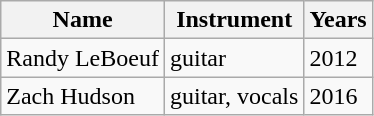<table class="wikitable">
<tr>
<th>Name</th>
<th>Instrument</th>
<th>Years</th>
</tr>
<tr>
<td>Randy LeBoeuf</td>
<td>guitar</td>
<td>2012</td>
</tr>
<tr>
<td>Zach Hudson</td>
<td>guitar, vocals</td>
<td>2016</td>
</tr>
</table>
